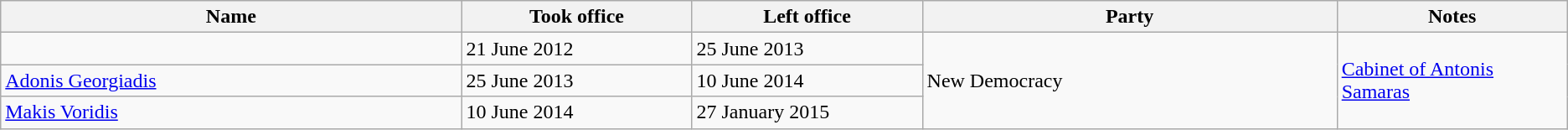<table class="wikitable">
<tr>
<th width="20%">Name</th>
<th width="10%">Took office</th>
<th width="10%">Left office</th>
<th width="18%">Party</th>
<th width="10%">Notes</th>
</tr>
<tr>
<td></td>
<td>21 June 2012</td>
<td>25 June 2013</td>
<td rowspan=3>New Democracy</td>
<td rowspan=3><a href='#'>Cabinet of Antonis Samaras</a></td>
</tr>
<tr>
<td><a href='#'>Adonis Georgiadis</a></td>
<td>25 June 2013</td>
<td>10 June 2014</td>
</tr>
<tr>
<td><a href='#'>Makis Voridis</a></td>
<td>10 June 2014</td>
<td>27 January 2015</td>
</tr>
</table>
